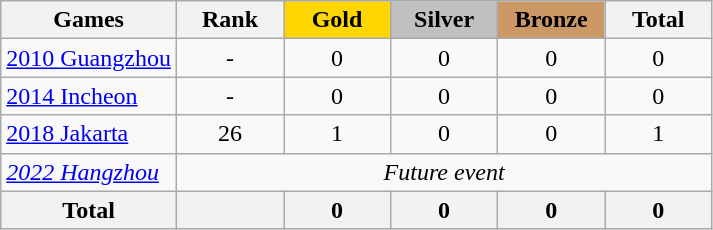<table class="wikitable sortable" style="margin-top:0em; text-align:center; font-size:100%;">
<tr>
<th>Games</th>
<th style="width:4em;">Rank</th>
<th style="background:gold; width:4em;"><strong>Gold</strong></th>
<th style="background:silver; width:4em;"><strong>Silver</strong></th>
<th style="background:#cc9966; width:4em;"><strong>Bronze</strong></th>
<th style="width:4em;">Total</th>
</tr>
<tr>
<td align=left><a href='#'>2010 Guangzhou</a></td>
<td>-</td>
<td>0</td>
<td>0</td>
<td>0</td>
<td>0</td>
</tr>
<tr>
<td align=left><a href='#'>2014 Incheon</a></td>
<td>-</td>
<td>0</td>
<td>0</td>
<td>0</td>
<td>0</td>
</tr>
<tr>
<td align=left><a href='#'>2018 Jakarta</a></td>
<td>26</td>
<td>1</td>
<td>0</td>
<td>0</td>
<td>1</td>
</tr>
<tr>
<td align=left><em><a href='#'>2022 Hangzhou</a></em></td>
<td colspan=5><em>Future event</em></td>
</tr>
<tr>
<th>Total</th>
<th></th>
<th>0</th>
<th>0</th>
<th>0</th>
<th>0</th>
</tr>
</table>
